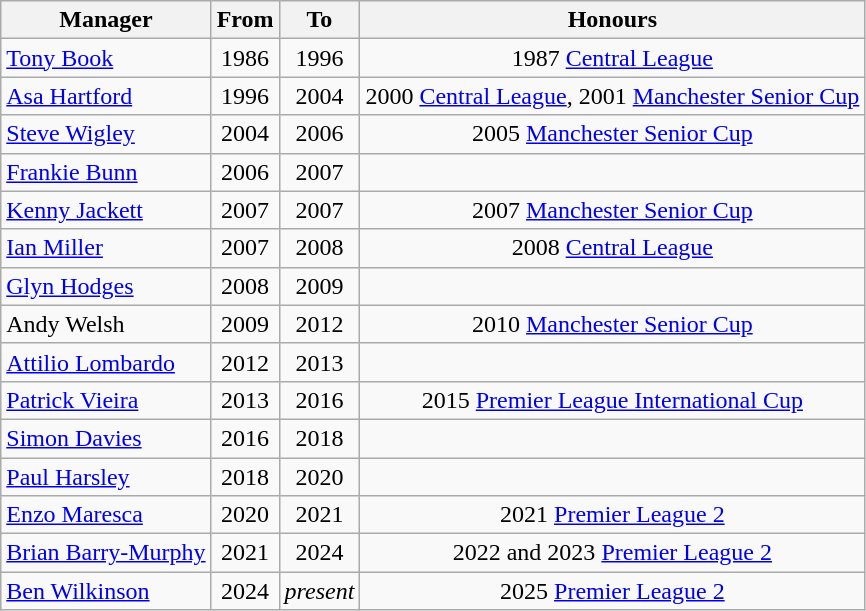<table class="wikitable" style="text-align:center">
<tr>
<th>Manager</th>
<th>From</th>
<th>To</th>
<th>Honours</th>
</tr>
<tr>
<td align="left"> <a href='#'>Tony Book</a></td>
<td>1986</td>
<td>1996</td>
<td>1987 <a href='#'>Central League</a></td>
</tr>
<tr>
<td align="left"> <a href='#'>Asa Hartford</a></td>
<td>1996</td>
<td>2004</td>
<td>2000 <a href='#'>Central League</a>, 2001 <a href='#'>Manchester Senior Cup</a></td>
</tr>
<tr>
<td align="left"> <a href='#'>Steve Wigley</a></td>
<td align="center">2004</td>
<td>2006</td>
<td>2005 <a href='#'>Manchester Senior Cup</a></td>
</tr>
<tr>
<td align="left"> <a href='#'>Frankie Bunn</a></td>
<td>2006</td>
<td>2007</td>
<td></td>
</tr>
<tr>
<td align="left"> <a href='#'>Kenny Jackett</a></td>
<td>2007</td>
<td>2007</td>
<td>2007 <a href='#'>Manchester Senior Cup</a></td>
</tr>
<tr>
<td align="left"> <a href='#'>Ian Miller</a></td>
<td>2007</td>
<td>2008</td>
<td>2008 <a href='#'>Central League</a></td>
</tr>
<tr>
<td align="left"> <a href='#'>Glyn Hodges</a></td>
<td>2008</td>
<td>2009</td>
<td></td>
</tr>
<tr>
<td align="left"> Andy Welsh</td>
<td>2009</td>
<td>2012</td>
<td>2010 <a href='#'>Manchester Senior Cup</a></td>
</tr>
<tr>
<td align="left"> <a href='#'>Attilio Lombardo</a></td>
<td>2012</td>
<td>2013</td>
<td></td>
</tr>
<tr>
<td align="left"> <a href='#'>Patrick Vieira</a></td>
<td>2013</td>
<td>2016</td>
<td>2015 <a href='#'>Premier League International Cup</a></td>
</tr>
<tr>
<td align="left"> <a href='#'>Simon Davies</a></td>
<td>2016</td>
<td>2018</td>
<td></td>
</tr>
<tr>
<td align="left"> <a href='#'>Paul Harsley</a></td>
<td>2018</td>
<td>2020</td>
<td></td>
</tr>
<tr>
<td align="left"> <a href='#'>Enzo Maresca</a></td>
<td>2020</td>
<td>2021</td>
<td>2021 <a href='#'>Premier League 2</a></td>
</tr>
<tr>
<td align="left"> <a href='#'>Brian Barry-Murphy</a></td>
<td>2021</td>
<td>2024</td>
<td>2022 and 2023 <a href='#'>Premier League 2</a></td>
</tr>
<tr>
<td align="left"> <a href='#'>Ben Wilkinson</a></td>
<td>2024</td>
<td><em>present</em></td>
<td>2025 <a href='#'>Premier League 2</a></td>
</tr>
</table>
